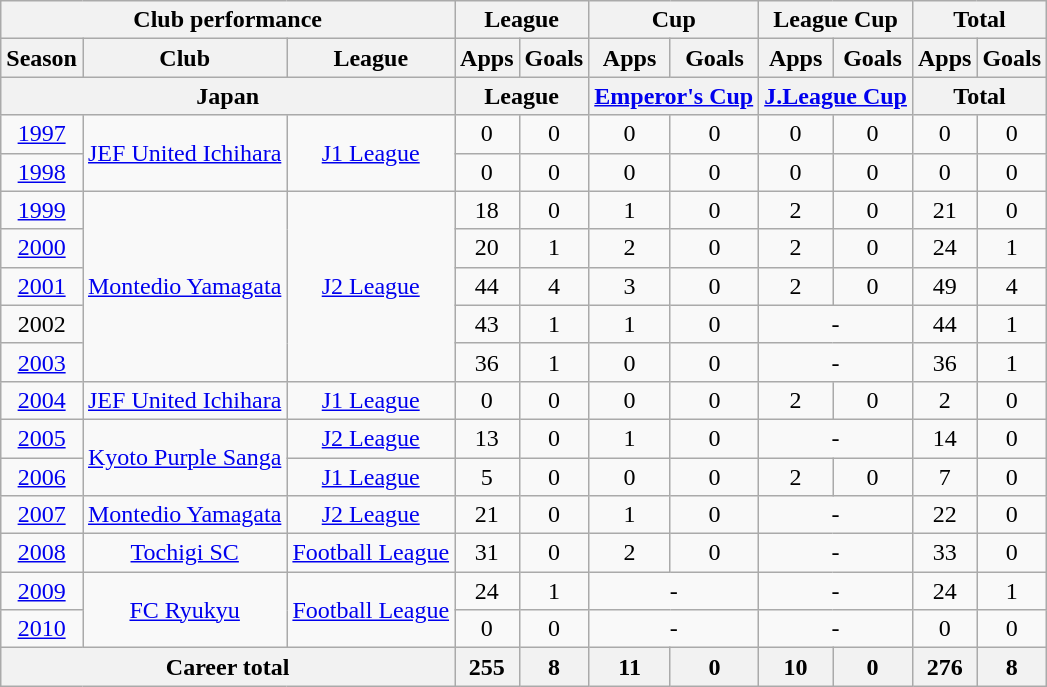<table class="wikitable" style="text-align:center">
<tr>
<th colspan=3>Club performance</th>
<th colspan=2>League</th>
<th colspan=2>Cup</th>
<th colspan=2>League Cup</th>
<th colspan=2>Total</th>
</tr>
<tr>
<th>Season</th>
<th>Club</th>
<th>League</th>
<th>Apps</th>
<th>Goals</th>
<th>Apps</th>
<th>Goals</th>
<th>Apps</th>
<th>Goals</th>
<th>Apps</th>
<th>Goals</th>
</tr>
<tr>
<th colspan=3>Japan</th>
<th colspan=2>League</th>
<th colspan=2><a href='#'>Emperor's Cup</a></th>
<th colspan=2><a href='#'>J.League Cup</a></th>
<th colspan=2>Total</th>
</tr>
<tr>
<td><a href='#'>1997</a></td>
<td rowspan="2"><a href='#'>JEF United Ichihara</a></td>
<td rowspan="2"><a href='#'>J1 League</a></td>
<td>0</td>
<td>0</td>
<td>0</td>
<td>0</td>
<td>0</td>
<td>0</td>
<td>0</td>
<td>0</td>
</tr>
<tr>
<td><a href='#'>1998</a></td>
<td>0</td>
<td>0</td>
<td>0</td>
<td>0</td>
<td>0</td>
<td>0</td>
<td>0</td>
<td>0</td>
</tr>
<tr>
<td><a href='#'>1999</a></td>
<td rowspan="5"><a href='#'>Montedio Yamagata</a></td>
<td rowspan="5"><a href='#'>J2 League</a></td>
<td>18</td>
<td>0</td>
<td>1</td>
<td>0</td>
<td>2</td>
<td>0</td>
<td>21</td>
<td>0</td>
</tr>
<tr>
<td><a href='#'>2000</a></td>
<td>20</td>
<td>1</td>
<td>2</td>
<td>0</td>
<td>2</td>
<td>0</td>
<td>24</td>
<td>1</td>
</tr>
<tr>
<td><a href='#'>2001</a></td>
<td>44</td>
<td>4</td>
<td>3</td>
<td>0</td>
<td>2</td>
<td>0</td>
<td>49</td>
<td>4</td>
</tr>
<tr>
<td>2002</td>
<td>43</td>
<td>1</td>
<td>1</td>
<td>0</td>
<td colspan="2">-</td>
<td>44</td>
<td>1</td>
</tr>
<tr>
<td><a href='#'>2003</a></td>
<td>36</td>
<td>1</td>
<td>0</td>
<td>0</td>
<td colspan="2">-</td>
<td>36</td>
<td>1</td>
</tr>
<tr>
<td><a href='#'>2004</a></td>
<td><a href='#'>JEF United Ichihara</a></td>
<td><a href='#'>J1 League</a></td>
<td>0</td>
<td>0</td>
<td>0</td>
<td>0</td>
<td>2</td>
<td>0</td>
<td>2</td>
<td>0</td>
</tr>
<tr>
<td><a href='#'>2005</a></td>
<td rowspan="2"><a href='#'>Kyoto Purple Sanga</a></td>
<td><a href='#'>J2 League</a></td>
<td>13</td>
<td>0</td>
<td>1</td>
<td>0</td>
<td colspan="2">-</td>
<td>14</td>
<td>0</td>
</tr>
<tr>
<td><a href='#'>2006</a></td>
<td><a href='#'>J1 League</a></td>
<td>5</td>
<td>0</td>
<td>0</td>
<td>0</td>
<td>2</td>
<td>0</td>
<td>7</td>
<td>0</td>
</tr>
<tr>
<td><a href='#'>2007</a></td>
<td><a href='#'>Montedio Yamagata</a></td>
<td><a href='#'>J2 League</a></td>
<td>21</td>
<td>0</td>
<td>1</td>
<td>0</td>
<td colspan="2">-</td>
<td>22</td>
<td>0</td>
</tr>
<tr>
<td><a href='#'>2008</a></td>
<td><a href='#'>Tochigi SC</a></td>
<td><a href='#'>Football League</a></td>
<td>31</td>
<td>0</td>
<td>2</td>
<td>0</td>
<td colspan="2">-</td>
<td>33</td>
<td>0</td>
</tr>
<tr>
<td><a href='#'>2009</a></td>
<td rowspan="2"><a href='#'>FC Ryukyu</a></td>
<td rowspan="2"><a href='#'>Football League</a></td>
<td>24</td>
<td>1</td>
<td colspan="2">-</td>
<td colspan="2">-</td>
<td>24</td>
<td>1</td>
</tr>
<tr>
<td><a href='#'>2010</a></td>
<td>0</td>
<td>0</td>
<td colspan="2">-</td>
<td colspan="2">-</td>
<td>0</td>
<td>0</td>
</tr>
<tr>
<th colspan=3>Career total</th>
<th>255</th>
<th>8</th>
<th>11</th>
<th>0</th>
<th>10</th>
<th>0</th>
<th>276</th>
<th>8</th>
</tr>
</table>
